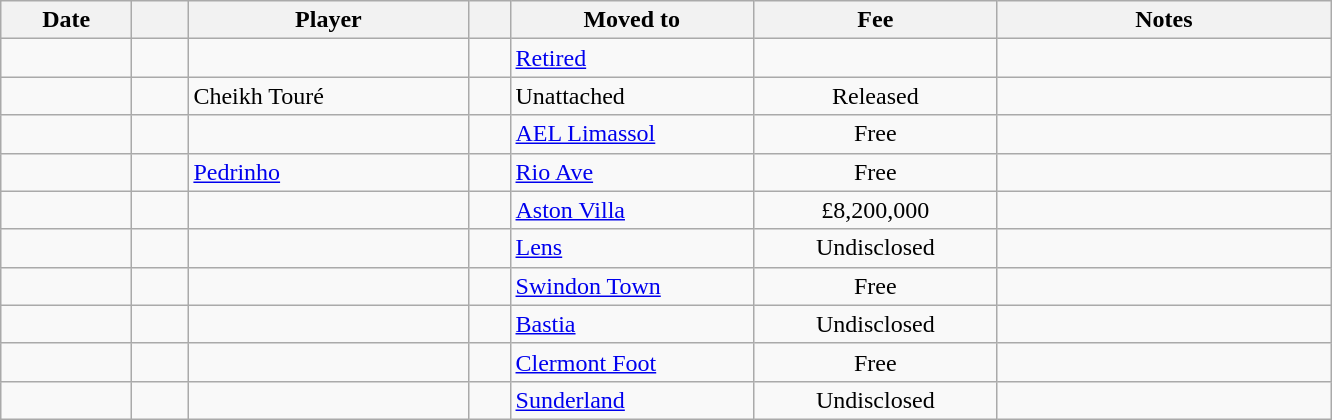<table class="wikitable sortable">
<tr>
<th style="width:80px;">Date</th>
<th style="width:30px;"></th>
<th style="width:180px;">Player</th>
<th style="width:20px;"></th>
<th style="width:155px;">Moved to</th>
<th style="width:155px;" class="unsortable">Fee</th>
<th style="width:215px;" class="unsortable">Notes</th>
</tr>
<tr>
<td></td>
<td align=center></td>
<td> </td>
<td></td>
<td><a href='#'>Retired</a></td>
<td align=center></td>
<td align=center></td>
</tr>
<tr>
<td></td>
<td align=center></td>
<td> Cheikh Touré</td>
<td></td>
<td>Unattached</td>
<td align=center>Released</td>
<td align=center></td>
</tr>
<tr>
<td></td>
<td align=center></td>
<td> </td>
<td></td>
<td> <a href='#'>AEL Limassol</a></td>
<td align=center>Free</td>
<td align=center></td>
</tr>
<tr>
<td></td>
<td align=center></td>
<td> <a href='#'>Pedrinho</a></td>
<td></td>
<td> <a href='#'>Rio Ave</a></td>
<td align=center>Free</td>
<td align=center></td>
</tr>
<tr>
<td></td>
<td align=center></td>
<td> </td>
<td></td>
<td> <a href='#'>Aston Villa</a></td>
<td align=center>£8,200,000</td>
<td align=center></td>
</tr>
<tr>
<td></td>
<td align=center></td>
<td> </td>
<td></td>
<td> <a href='#'>Lens</a></td>
<td align=center>Undisclosed</td>
<td align=center></td>
</tr>
<tr>
<td></td>
<td align=center></td>
<td> </td>
<td></td>
<td> <a href='#'>Swindon Town</a></td>
<td align=center>Free</td>
<td align=center></td>
</tr>
<tr>
<td></td>
<td align=center></td>
<td> </td>
<td></td>
<td> <a href='#'>Bastia</a></td>
<td align=center>Undisclosed</td>
<td align=center></td>
</tr>
<tr>
<td></td>
<td align=center></td>
<td> </td>
<td></td>
<td> <a href='#'>Clermont Foot</a></td>
<td align=center>Free</td>
<td align=center></td>
</tr>
<tr>
<td></td>
<td align=center></td>
<td> </td>
<td></td>
<td> <a href='#'>Sunderland</a></td>
<td align=center>Undisclosed</td>
<td align=center></td>
</tr>
</table>
